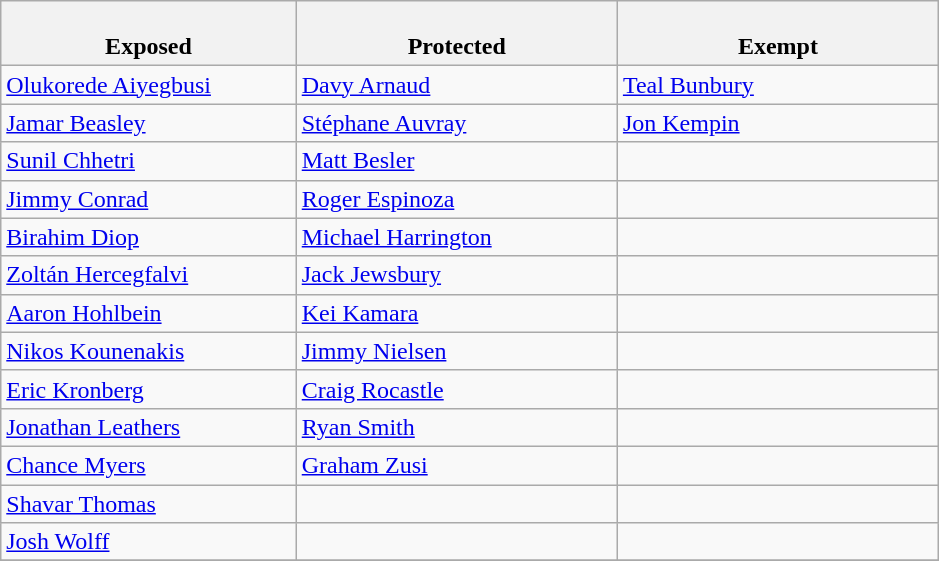<table class="wikitable">
<tr>
<th style="width:23%"><br>Exposed</th>
<th style="width:25%"><br>Protected</th>
<th style="width:25%"><br>Exempt</th>
</tr>
<tr>
<td><a href='#'>Olukorede Aiyegbusi</a></td>
<td><a href='#'>Davy Arnaud</a></td>
<td><a href='#'>Teal Bunbury</a></td>
</tr>
<tr>
<td><a href='#'>Jamar Beasley</a></td>
<td><a href='#'>Stéphane Auvray</a></td>
<td><a href='#'>Jon Kempin</a></td>
</tr>
<tr>
<td><a href='#'>Sunil Chhetri</a></td>
<td><a href='#'>Matt Besler</a></td>
<td></td>
</tr>
<tr>
<td><a href='#'>Jimmy Conrad</a></td>
<td><a href='#'>Roger Espinoza</a></td>
<td></td>
</tr>
<tr>
<td><a href='#'>Birahim Diop</a></td>
<td><a href='#'>Michael Harrington</a></td>
<td></td>
</tr>
<tr>
<td><a href='#'>Zoltán Hercegfalvi</a></td>
<td><a href='#'>Jack Jewsbury</a></td>
<td></td>
</tr>
<tr>
<td><a href='#'>Aaron Hohlbein</a></td>
<td><a href='#'>Kei Kamara</a></td>
<td></td>
</tr>
<tr>
<td><a href='#'>Nikos Kounenakis</a></td>
<td><a href='#'>Jimmy Nielsen</a></td>
<td></td>
</tr>
<tr>
<td><a href='#'>Eric Kronberg</a></td>
<td><a href='#'>Craig Rocastle</a></td>
<td></td>
</tr>
<tr>
<td><a href='#'>Jonathan Leathers</a></td>
<td><a href='#'>Ryan Smith</a></td>
<td></td>
</tr>
<tr>
<td><a href='#'>Chance Myers</a></td>
<td><a href='#'>Graham Zusi</a></td>
<td></td>
</tr>
<tr>
<td><a href='#'>Shavar Thomas</a></td>
<td></td>
<td></td>
</tr>
<tr>
<td><a href='#'>Josh Wolff</a></td>
<td></td>
<td></td>
</tr>
<tr>
</tr>
</table>
